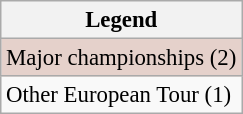<table class="wikitable" style="font-size:95%;">
<tr>
<th>Legend</th>
</tr>
<tr style="background:#e5d1cb;">
<td>Major championships (2)</td>
</tr>
<tr>
<td>Other European Tour (1)</td>
</tr>
</table>
